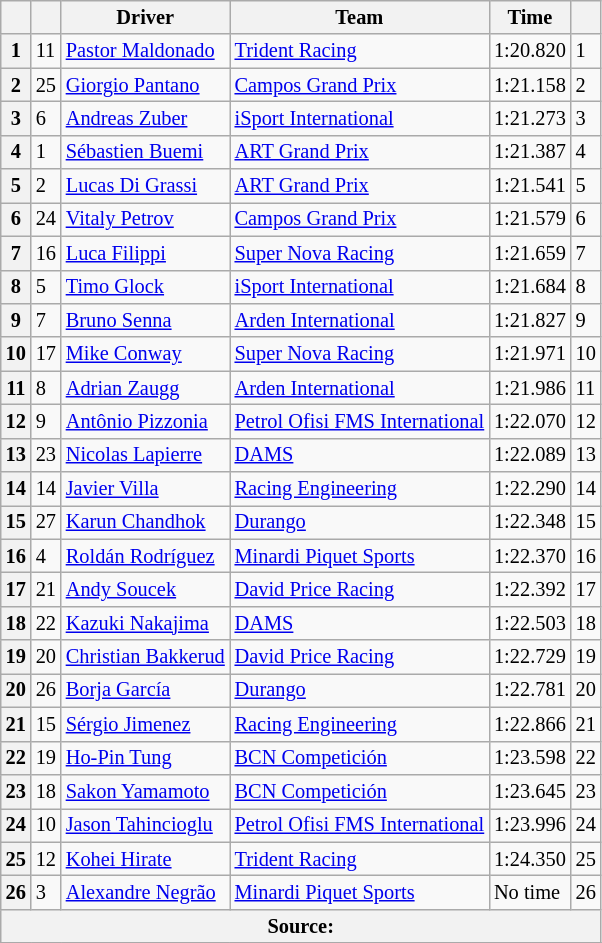<table class="wikitable" style="font-size:85%">
<tr>
<th></th>
<th></th>
<th>Driver</th>
<th>Team</th>
<th>Time</th>
<th></th>
</tr>
<tr>
<th>1</th>
<td>11</td>
<td> <a href='#'>Pastor Maldonado</a></td>
<td><a href='#'>Trident Racing</a></td>
<td>1:20.820</td>
<td>1</td>
</tr>
<tr>
<th>2</th>
<td>25</td>
<td> <a href='#'>Giorgio Pantano</a></td>
<td><a href='#'>Campos Grand Prix</a></td>
<td>1:21.158</td>
<td>2</td>
</tr>
<tr>
<th>3</th>
<td>6</td>
<td> <a href='#'>Andreas Zuber</a></td>
<td><a href='#'>iSport International</a></td>
<td>1:21.273</td>
<td>3</td>
</tr>
<tr>
<th>4</th>
<td>1</td>
<td> <a href='#'>Sébastien Buemi</a></td>
<td><a href='#'>ART Grand Prix</a></td>
<td>1:21.387</td>
<td>4</td>
</tr>
<tr>
<th>5</th>
<td>2</td>
<td> <a href='#'>Lucas Di Grassi</a></td>
<td><a href='#'>ART Grand Prix</a></td>
<td>1:21.541</td>
<td>5</td>
</tr>
<tr>
<th>6</th>
<td>24</td>
<td> <a href='#'>Vitaly Petrov</a></td>
<td><a href='#'>Campos Grand Prix</a></td>
<td>1:21.579</td>
<td>6</td>
</tr>
<tr>
<th>7</th>
<td>16</td>
<td> <a href='#'>Luca Filippi</a></td>
<td><a href='#'>Super Nova Racing</a></td>
<td>1:21.659</td>
<td>7</td>
</tr>
<tr>
<th>8</th>
<td>5</td>
<td> <a href='#'>Timo Glock</a></td>
<td><a href='#'>iSport International</a></td>
<td>1:21.684</td>
<td>8</td>
</tr>
<tr>
<th>9</th>
<td>7</td>
<td> <a href='#'>Bruno Senna</a></td>
<td><a href='#'>Arden International</a></td>
<td>1:21.827</td>
<td>9</td>
</tr>
<tr>
<th>10</th>
<td>17</td>
<td> <a href='#'>Mike Conway</a></td>
<td><a href='#'>Super Nova Racing</a></td>
<td>1:21.971</td>
<td>10</td>
</tr>
<tr>
<th>11</th>
<td>8</td>
<td> <a href='#'>Adrian Zaugg</a></td>
<td><a href='#'>Arden International</a></td>
<td>1:21.986</td>
<td>11</td>
</tr>
<tr>
<th>12</th>
<td>9</td>
<td> <a href='#'>Antônio Pizzonia</a></td>
<td><a href='#'>Petrol Ofisi FMS International</a></td>
<td>1:22.070</td>
<td>12</td>
</tr>
<tr>
<th>13</th>
<td>23</td>
<td> <a href='#'>Nicolas Lapierre</a></td>
<td><a href='#'>DAMS</a></td>
<td>1:22.089</td>
<td>13</td>
</tr>
<tr>
<th>14</th>
<td>14</td>
<td> <a href='#'>Javier Villa</a></td>
<td><a href='#'>Racing Engineering</a></td>
<td>1:22.290</td>
<td>14</td>
</tr>
<tr>
<th>15</th>
<td>27</td>
<td> <a href='#'>Karun Chandhok</a></td>
<td><a href='#'>Durango</a></td>
<td>1:22.348</td>
<td>15</td>
</tr>
<tr>
<th>16</th>
<td>4</td>
<td> <a href='#'>Roldán Rodríguez</a></td>
<td><a href='#'>Minardi Piquet Sports</a></td>
<td>1:22.370</td>
<td>16</td>
</tr>
<tr>
<th>17</th>
<td>21</td>
<td> <a href='#'>Andy Soucek</a></td>
<td><a href='#'>David Price Racing</a></td>
<td>1:22.392</td>
<td>17</td>
</tr>
<tr>
<th>18</th>
<td>22</td>
<td> <a href='#'>Kazuki Nakajima</a></td>
<td><a href='#'>DAMS</a></td>
<td>1:22.503</td>
<td>18</td>
</tr>
<tr>
<th>19</th>
<td>20</td>
<td> <a href='#'>Christian Bakkerud</a></td>
<td><a href='#'>David Price Racing</a></td>
<td>1:22.729</td>
<td>19</td>
</tr>
<tr>
<th>20</th>
<td>26</td>
<td> <a href='#'>Borja García</a></td>
<td><a href='#'>Durango</a></td>
<td>1:22.781</td>
<td>20</td>
</tr>
<tr>
<th>21</th>
<td>15</td>
<td> <a href='#'>Sérgio Jimenez</a></td>
<td><a href='#'>Racing Engineering</a></td>
<td>1:22.866</td>
<td>21</td>
</tr>
<tr>
<th>22</th>
<td>19</td>
<td> <a href='#'>Ho-Pin Tung</a></td>
<td><a href='#'>BCN Competición</a></td>
<td>1:23.598</td>
<td>22</td>
</tr>
<tr>
<th>23</th>
<td>18</td>
<td> <a href='#'>Sakon Yamamoto</a></td>
<td><a href='#'>BCN Competición</a></td>
<td>1:23.645</td>
<td>23</td>
</tr>
<tr>
<th>24</th>
<td>10</td>
<td> <a href='#'>Jason Tahincioglu</a></td>
<td><a href='#'>Petrol Ofisi FMS International</a></td>
<td>1:23.996</td>
<td>24</td>
</tr>
<tr>
<th>25</th>
<td>12</td>
<td> <a href='#'>Kohei Hirate</a></td>
<td><a href='#'>Trident Racing</a></td>
<td>1:24.350</td>
<td>25</td>
</tr>
<tr>
<th>26</th>
<td>3</td>
<td> <a href='#'>Alexandre Negrão</a></td>
<td><a href='#'>Minardi Piquet Sports</a></td>
<td>No time</td>
<td>26</td>
</tr>
<tr>
<th colspan="6">Source:</th>
</tr>
<tr>
</tr>
</table>
